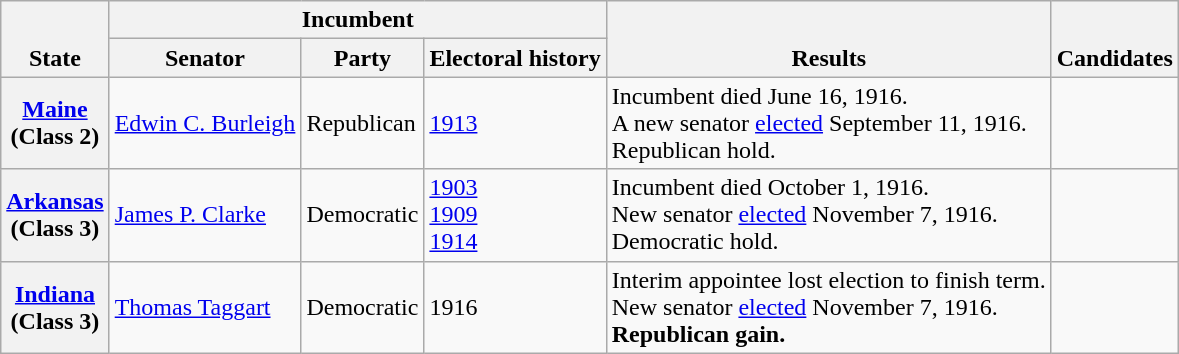<table class=wikitable>
<tr valign=bottom>
<th rowspan=2>State</th>
<th colspan=3>Incumbent</th>
<th rowspan=2>Results</th>
<th rowspan=2>Candidates</th>
</tr>
<tr>
<th>Senator</th>
<th>Party</th>
<th>Electoral history</th>
</tr>
<tr>
<th><a href='#'>Maine</a><br>(Class 2)</th>
<td><a href='#'>Edwin C. Burleigh</a></td>
<td>Republican</td>
<td><a href='#'>1913</a></td>
<td>Incumbent died June 16, 1916.<br>A new senator <a href='#'>elected</a> September 11, 1916.<br>Republican hold.</td>
<td nowrap></td>
</tr>
<tr>
<th><a href='#'>Arkansas</a><br>(Class 3)</th>
<td><a href='#'>James P. Clarke</a></td>
<td>Democratic</td>
<td><a href='#'>1903</a><br><a href='#'>1909</a><br><a href='#'>1914</a></td>
<td>Incumbent died October 1, 1916.<br>New senator <a href='#'>elected</a> November 7, 1916.<br>Democratic hold.</td>
<td nowrap></td>
</tr>
<tr>
<th><a href='#'>Indiana</a><br>(Class 3)</th>
<td><a href='#'>Thomas Taggart</a></td>
<td>Democratic</td>
<td>1916 </td>
<td>Interim appointee lost election to finish term.<br>New senator <a href='#'>elected</a> November 7, 1916.<br><strong>Republican gain.</strong></td>
<td nowrap></td>
</tr>
</table>
